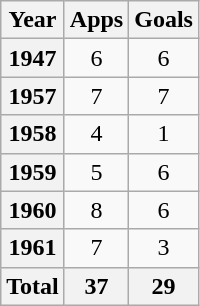<table class="wikitable sortable plainrowheaders" style="text-align: center">
<tr>
<th scope=col>Year</th>
<th scope=col>Apps</th>
<th scope=col>Goals</th>
</tr>
<tr>
<th scope=row style="text-align: center">1947</th>
<td>6</td>
<td>6</td>
</tr>
<tr>
<th scope=row style="text-align: center">1957</th>
<td>7</td>
<td>7</td>
</tr>
<tr>
<th scope=row style="text-align: center">1958</th>
<td>4</td>
<td>1</td>
</tr>
<tr>
<th scope=row style="text-align: center">1959</th>
<td>5</td>
<td>6</td>
</tr>
<tr>
<th scope=row style="text-align: center">1960</th>
<td>8</td>
<td>6</td>
</tr>
<tr>
<th scope=row style="text-align: center">1961</th>
<td>7</td>
<td>3</td>
</tr>
<tr>
<th scope=row style="text-align: center"><strong>Total</strong></th>
<th>37</th>
<th>29</th>
</tr>
</table>
